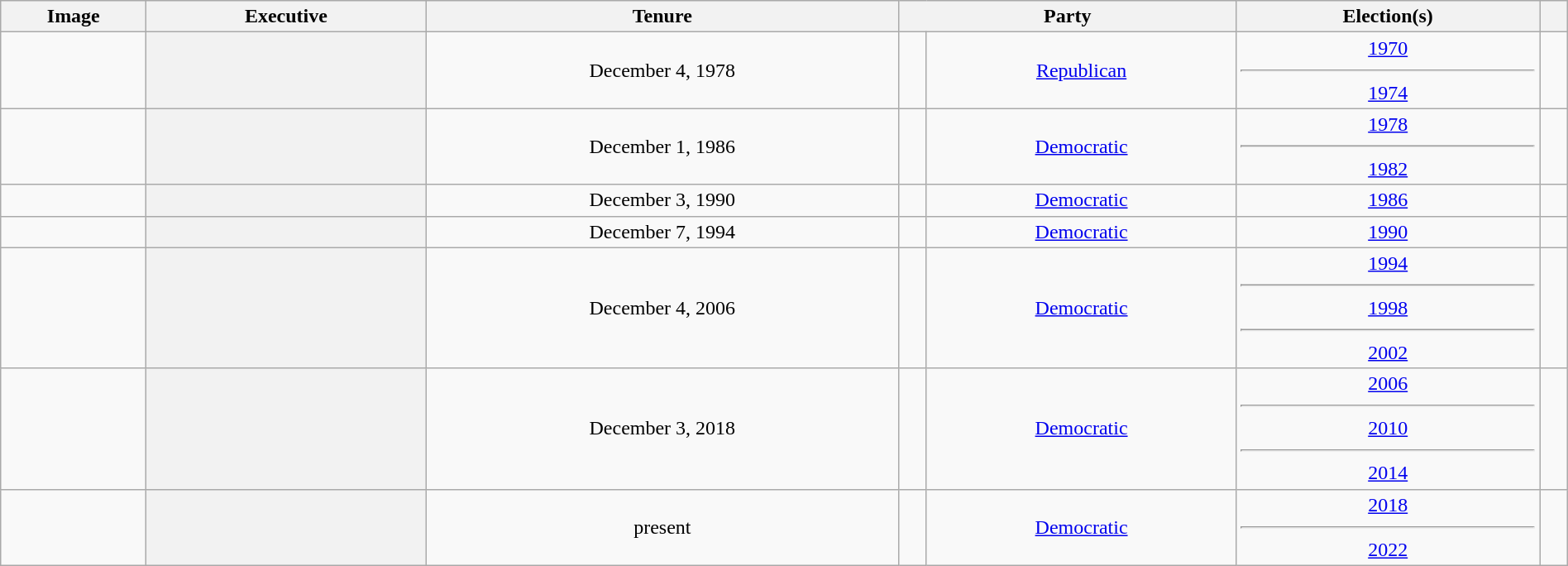<table class="wikitable sortable plainrowheaders" style="width: 100%; text-align: center;">
<tr>
<th scope="col" class="unsortable" style="width: 110px;">Image</th>
<th scope="col">Executive</th>
<th scope="col">Tenure</th>
<th scope="col" colspan="2">Party</th>
<th scope="col" class="unsortable">Election(s)</th>
<th scope="col" class="unsortable"></th>
</tr>
<tr>
<td></td>
<th scope="row" style="text-align: center;"><br></th>
<td> December 4, 1978</td>
<td></td>
<td><a href='#'>Republican</a></td>
<td><a href='#'>1970</a><hr><a href='#'>1974</a></td>
<td></td>
</tr>
<tr>
<td></td>
<th scope="row" style="text-align: center;"><br></th>
<td> December 1, 1986</td>
<td></td>
<td><a href='#'>Democratic</a></td>
<td><a href='#'>1978</a><hr><a href='#'>1982</a></td>
<td></td>
</tr>
<tr>
<td></td>
<th scope="row" style="text-align: center;"><br></th>
<td> December 3, 1990</td>
<td></td>
<td><a href='#'>Democratic</a></td>
<td><a href='#'>1986</a></td>
<td></td>
</tr>
<tr>
<td></td>
<th scope="row" style="text-align: center;"><br></th>
<td> December 7, 1994</td>
<td></td>
<td><a href='#'>Democratic</a></td>
<td><a href='#'>1990</a></td>
<td></td>
</tr>
<tr>
<td></td>
<th scope="row" style="text-align: center;"><br></th>
<td> December 4, 2006</td>
<td></td>
<td><a href='#'>Democratic</a></td>
<td><a href='#'>1994</a><hr><a href='#'>1998</a><hr><a href='#'>2002</a></td>
<td></td>
</tr>
<tr>
<td></td>
<th scope="row" style="text-align: center;"><br></th>
<td> December 3, 2018</td>
<td></td>
<td><a href='#'>Democratic</a></td>
<td><a href='#'>2006</a><hr><a href='#'>2010</a><hr><a href='#'>2014</a></td>
<td></td>
</tr>
<tr>
<td></td>
<th scope="row" style="text-align: center;"><br></th>
<td> present</td>
<td></td>
<td><a href='#'>Democratic</a></td>
<td><a href='#'>2018</a><hr><a href='#'>2022</a></td>
<td></td>
</tr>
</table>
